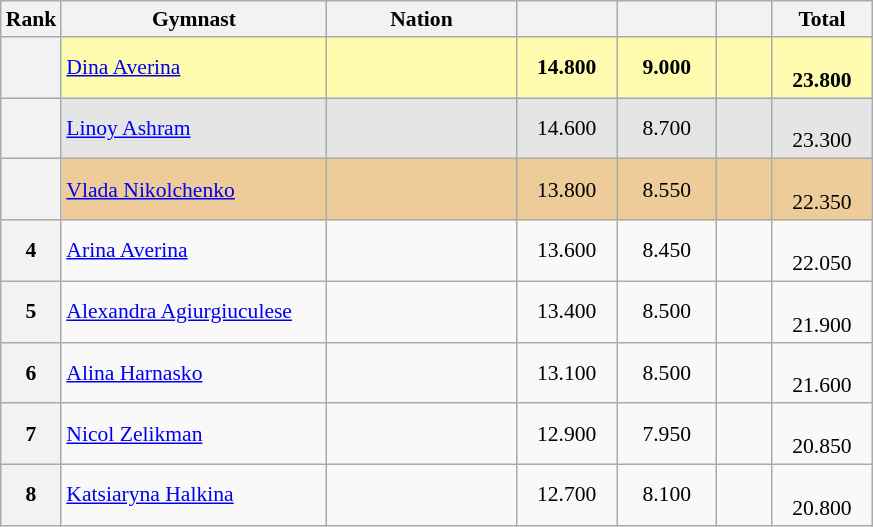<table class="wikitable sortable" style="text-align:center; font-size:90%">
<tr>
<th scope="col" style="width:20px;">Rank</th>
<th ! scope="col" style="width:170px;">Gymnast</th>
<th ! scope="col" style="width:120px;">Nation</th>
<th ! scope="col" style="width:60px;"></th>
<th ! scope="col" style="width:60px;"></th>
<th ! scope="col" style="width:30px;"></th>
<th ! scope="col" style="width:60px;">Total</th>
</tr>
<tr bgcolor=fffcaf>
<th scope=row></th>
<td align=left><a href='#'>Dina Averina</a></td>
<td style="text-align:left;"></td>
<td><strong>14.800</strong></td>
<td><strong>9.000</strong></td>
<td></td>
<td><br><strong>23.800</strong></td>
</tr>
<tr bgcolor=e5e5e5>
<th scope=row></th>
<td align=left><a href='#'>Linoy Ashram</a></td>
<td style="text-align:left;"></td>
<td>14.600</td>
<td>8.700</td>
<td></td>
<td><br>23.300</td>
</tr>
<tr bgcolor=eecc99>
<th scope=row></th>
<td align=left><a href='#'>Vlada Nikolchenko</a></td>
<td style="text-align:left;"></td>
<td>13.800</td>
<td>8.550</td>
<td></td>
<td><br>22.350</td>
</tr>
<tr>
<th scope=row>4</th>
<td align=left><a href='#'>Arina Averina</a></td>
<td style="text-align:left;"></td>
<td>13.600</td>
<td>8.450</td>
<td></td>
<td><br>22.050</td>
</tr>
<tr>
<th scope=row>5</th>
<td align=left><a href='#'>Alexandra Agiurgiuculese</a></td>
<td style="text-align:left;"></td>
<td>13.400</td>
<td>8.500</td>
<td></td>
<td><br>21.900</td>
</tr>
<tr>
<th scope=row>6</th>
<td align=left><a href='#'>Alina Harnasko</a></td>
<td style="text-align:left;"></td>
<td>13.100</td>
<td>8.500</td>
<td></td>
<td><br>21.600</td>
</tr>
<tr>
<th scope=row>7</th>
<td align=left><a href='#'>Nicol Zelikman</a></td>
<td style="text-align:left;"></td>
<td>12.900</td>
<td>7.950</td>
<td></td>
<td><br>20.850</td>
</tr>
<tr>
<th scope=row>8</th>
<td align=left><a href='#'>Katsiaryna Halkina</a></td>
<td style="text-align:left;"></td>
<td>12.700</td>
<td>8.100</td>
<td></td>
<td><br>20.800</td>
</tr>
</table>
